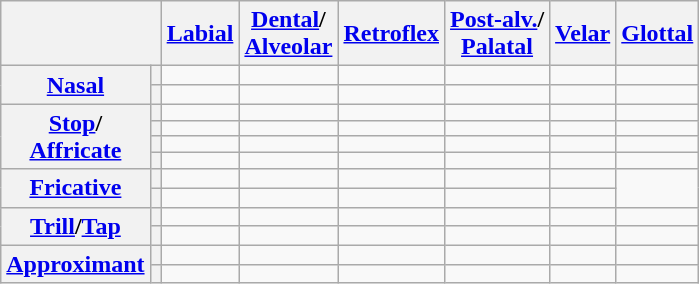<table class="wikitable" style="text-align:center">
<tr>
<th colspan="2"></th>
<th><a href='#'>Labial</a></th>
<th><a href='#'>Dental</a>/<br><a href='#'>Alveolar</a></th>
<th><a href='#'>Retroflex</a></th>
<th><a href='#'>Post-alv.</a>/<br><a href='#'>Palatal</a></th>
<th><a href='#'>Velar</a></th>
<th><a href='#'>Glottal</a></th>
</tr>
<tr>
<th rowspan="2"><a href='#'>Nasal</a></th>
<th></th>
<td></td>
<td></td>
<td></td>
<td></td>
<td></td>
<td></td>
</tr>
<tr>
<th></th>
<td></td>
<td></td>
<td></td>
<td></td>
<td></td>
<td></td>
</tr>
<tr>
<th rowspan="4"><a href='#'>Stop</a>/<br><a href='#'>Affricate</a></th>
<th></th>
<td></td>
<td></td>
<td></td>
<td></td>
<td></td>
<td></td>
</tr>
<tr>
<th></th>
<td></td>
<td></td>
<td></td>
<td></td>
<td></td>
<td></td>
</tr>
<tr>
<th></th>
<td></td>
<td></td>
<td></td>
<td></td>
<td></td>
<td></td>
</tr>
<tr>
<th></th>
<td></td>
<td></td>
<td></td>
<td></td>
<td></td>
<td></td>
</tr>
<tr>
<th rowspan="2"><a href='#'>Fricative</a></th>
<th></th>
<td></td>
<td></td>
<td></td>
<td></td>
<td></td>
<td rowspan="2"></td>
</tr>
<tr>
<th></th>
<td></td>
<td></td>
<td></td>
<td></td>
<td></td>
</tr>
<tr>
<th rowspan="2"><a href='#'>Trill</a>/<a href='#'>Tap</a></th>
<th></th>
<td></td>
<td></td>
<td></td>
<td></td>
<td></td>
<td></td>
</tr>
<tr>
<th></th>
<td></td>
<td></td>
<td></td>
<td></td>
<td></td>
<td></td>
</tr>
<tr>
<th rowspan="2"><a href='#'>Approximant</a></th>
<th></th>
<td></td>
<td></td>
<td></td>
<td></td>
<td></td>
<td></td>
</tr>
<tr>
<th></th>
<td></td>
<td></td>
<td></td>
<td></td>
<td></td>
<td></td>
</tr>
</table>
